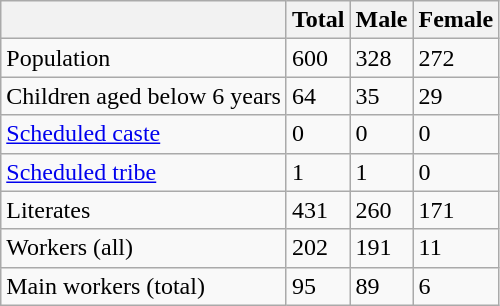<table class="wikitable sortable">
<tr>
<th></th>
<th>Total</th>
<th>Male</th>
<th>Female</th>
</tr>
<tr>
<td>Population</td>
<td>600</td>
<td>328</td>
<td>272</td>
</tr>
<tr>
<td>Children aged below 6 years</td>
<td>64</td>
<td>35</td>
<td>29</td>
</tr>
<tr>
<td><a href='#'>Scheduled caste</a></td>
<td>0</td>
<td>0</td>
<td>0</td>
</tr>
<tr>
<td><a href='#'>Scheduled tribe</a></td>
<td>1</td>
<td>1</td>
<td>0</td>
</tr>
<tr>
<td>Literates</td>
<td>431</td>
<td>260</td>
<td>171</td>
</tr>
<tr>
<td>Workers (all)</td>
<td>202</td>
<td>191</td>
<td>11</td>
</tr>
<tr>
<td>Main workers (total)</td>
<td>95</td>
<td>89</td>
<td>6</td>
</tr>
</table>
